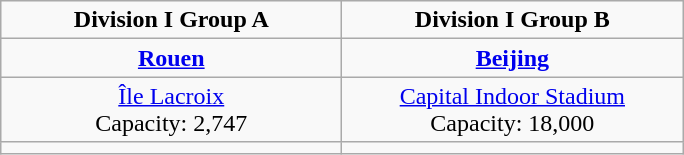<table class="wikitable" style="text-align:center;">
<tr>
<td><strong>Division I Group A</strong></td>
<td><strong>Division I Group B</strong></td>
</tr>
<tr>
<td width=220px><strong><a href='#'>Rouen</a></strong></td>
<td width=220px><strong><a href='#'>Beijing</a></strong></td>
</tr>
<tr>
<td><a href='#'>Île Lacroix</a><br>Capacity: 2,747</td>
<td><a href='#'>Capital Indoor Stadium</a><br>Capacity: 18,000</td>
</tr>
<tr>
<td></td>
<td></td>
</tr>
</table>
